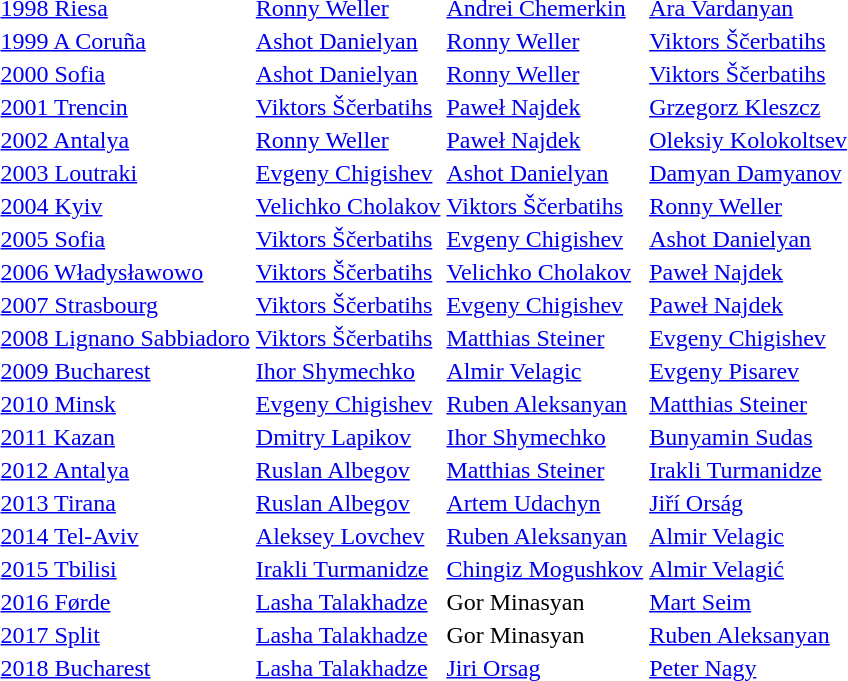<table>
<tr>
<td><a href='#'>1998 Riesa</a></td>
<td> <a href='#'>Ronny Weller</a></td>
<td> <a href='#'>Andrei Chemerkin</a></td>
<td> <a href='#'>Ara Vardanyan</a></td>
</tr>
<tr>
<td><a href='#'>1999 A Coruña</a></td>
<td> <a href='#'>Ashot Danielyan</a></td>
<td> <a href='#'>Ronny Weller</a></td>
<td> <a href='#'>Viktors Ščerbatihs</a></td>
</tr>
<tr>
<td><a href='#'>2000 Sofia</a></td>
<td> <a href='#'>Ashot Danielyan</a></td>
<td> <a href='#'>Ronny Weller</a></td>
<td> <a href='#'>Viktors Ščerbatihs</a></td>
</tr>
<tr>
<td><a href='#'>2001 Trencin</a></td>
<td> <a href='#'>Viktors Ščerbatihs</a></td>
<td> <a href='#'>Paweł Najdek</a></td>
<td> <a href='#'>Grzegorz Kleszcz</a></td>
</tr>
<tr>
<td><a href='#'>2002 Antalya</a></td>
<td> <a href='#'>Ronny Weller</a></td>
<td> <a href='#'>Paweł Najdek</a></td>
<td> <a href='#'>Oleksiy Kolokoltsev</a></td>
</tr>
<tr>
<td><a href='#'>2003 Loutraki</a></td>
<td> <a href='#'>Evgeny Chigishev</a></td>
<td> <a href='#'>Ashot Danielyan</a></td>
<td> <a href='#'>Damyan Damyanov</a></td>
</tr>
<tr>
<td><a href='#'>2004 Kyiv</a></td>
<td> <a href='#'>Velichko Cholakov</a></td>
<td> <a href='#'>Viktors Ščerbatihs</a></td>
<td> <a href='#'>Ronny Weller</a></td>
</tr>
<tr>
<td><a href='#'>2005 Sofia</a></td>
<td> <a href='#'>Viktors Ščerbatihs</a></td>
<td> <a href='#'>Evgeny Chigishev</a></td>
<td> <a href='#'>Ashot Danielyan</a></td>
</tr>
<tr>
<td><a href='#'>2006 Władysławowo</a></td>
<td> <a href='#'>Viktors Ščerbatihs</a></td>
<td> <a href='#'>Velichko Cholakov</a></td>
<td> <a href='#'>Paweł Najdek</a></td>
</tr>
<tr>
<td><a href='#'>2007 Strasbourg</a></td>
<td> <a href='#'>Viktors Ščerbatihs</a></td>
<td> <a href='#'>Evgeny Chigishev</a></td>
<td> <a href='#'>Paweł Najdek</a></td>
</tr>
<tr>
<td><a href='#'>2008 Lignano Sabbiadoro</a></td>
<td> <a href='#'>Viktors Ščerbatihs</a></td>
<td> <a href='#'>Matthias Steiner</a></td>
<td> <a href='#'>Evgeny Chigishev</a></td>
</tr>
<tr>
<td><a href='#'>2009 Bucharest</a></td>
<td> <a href='#'>Ihor Shymechko</a></td>
<td> <a href='#'>Almir Velagic</a></td>
<td> <a href='#'>Evgeny Pisarev</a></td>
</tr>
<tr>
<td><a href='#'>2010 Minsk</a></td>
<td> <a href='#'>Evgeny Chigishev</a></td>
<td> <a href='#'>Ruben Aleksanyan</a></td>
<td> <a href='#'>Matthias Steiner</a></td>
</tr>
<tr>
<td><a href='#'>2011 Kazan</a></td>
<td> <a href='#'>Dmitry Lapikov</a></td>
<td> <a href='#'>Ihor Shymechko</a></td>
<td> <a href='#'>Bunyamin Sudas</a></td>
</tr>
<tr>
<td><a href='#'>2012 Antalya</a></td>
<td> <a href='#'>Ruslan Albegov</a></td>
<td> <a href='#'>Matthias Steiner</a></td>
<td> <a href='#'>Irakli Turmanidze</a></td>
</tr>
<tr>
<td><a href='#'>2013 Tirana</a></td>
<td> <a href='#'>Ruslan Albegov</a></td>
<td> <a href='#'>Artem Udachyn</a></td>
<td> <a href='#'>Jiří Orság</a></td>
</tr>
<tr>
<td><a href='#'>2014 Tel-Aviv</a></td>
<td> <a href='#'>Aleksey Lovchev</a></td>
<td> <a href='#'>Ruben Aleksanyan</a></td>
<td> <a href='#'>Almir Velagic</a></td>
</tr>
<tr>
<td><a href='#'>2015 Tbilisi</a></td>
<td> <a href='#'>Irakli Turmanidze</a></td>
<td> <a href='#'>Chingiz Mogushkov</a></td>
<td> <a href='#'>Almir Velagić</a></td>
</tr>
<tr>
<td><a href='#'>2016 Førde</a></td>
<td> <a href='#'>Lasha Talakhadze</a></td>
<td> Gor Minasyan</td>
<td> <a href='#'>Mart Seim</a></td>
</tr>
<tr>
<td><a href='#'>2017 Split</a></td>
<td> <a href='#'>Lasha Talakhadze</a></td>
<td> Gor Minasyan</td>
<td> <a href='#'>Ruben Aleksanyan</a></td>
</tr>
<tr>
<td><a href='#'>2018 Bucharest</a></td>
<td> <a href='#'>Lasha Talakhadze</a></td>
<td> <a href='#'>Jiri Orsag</a></td>
<td> <a href='#'>Peter Nagy</a></td>
</tr>
</table>
